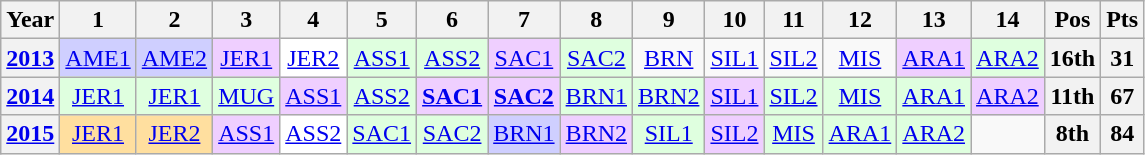<table class="wikitable" style="text-align:center">
<tr>
<th>Year</th>
<th>1</th>
<th>2</th>
<th>3</th>
<th>4</th>
<th>5</th>
<th>6</th>
<th>7</th>
<th>8</th>
<th>9</th>
<th>10</th>
<th>11</th>
<th>12</th>
<th>13</th>
<th>14</th>
<th>Pos</th>
<th>Pts</th>
</tr>
<tr>
<th><a href='#'>2013</a></th>
<td style="background:#cfcfff;"><a href='#'>AME1</a><br></td>
<td style="background:#cfcfff;"><a href='#'>AME2</a><br></td>
<td style="background:#efcfff;"><a href='#'>JER1</a><br></td>
<td style="background:#ffffff;"><a href='#'>JER2</a><br></td>
<td style="background:#dfffdf;"><a href='#'>ASS1</a><br></td>
<td style="background:#dfffdf;"><a href='#'>ASS2</a><br></td>
<td style="background:#efcfff;"><a href='#'>SAC1</a><br></td>
<td style="background:#dfffdf;"><a href='#'>SAC2</a><br></td>
<td style="background:#;"><a href='#'>BRN</a><br></td>
<td style="background:#;"><a href='#'>SIL1</a><br></td>
<td style="background:#;"><a href='#'>SIL2</a><br></td>
<td style="background:#;"><a href='#'>MIS</a><br></td>
<td style="background:#efcfff;"><a href='#'>ARA1</a><br></td>
<td style="background:#dfffdf;"><a href='#'>ARA2</a><br></td>
<th>16th</th>
<th>31</th>
</tr>
<tr>
<th><a href='#'>2014</a></th>
<td style="background:#dfffdf;"><a href='#'>JER1</a><br></td>
<td style="background:#dfffdf;"><a href='#'>JER1</a><br></td>
<td style="background:#dfffdf;"><a href='#'>MUG</a><br></td>
<td style="background:#efcfff;"><a href='#'>ASS1</a><br></td>
<td style="background:#dfffdf;"><a href='#'>ASS2</a><br></td>
<td style="background:#efcfff;"><strong><a href='#'>SAC1</a></strong><br></td>
<td style="background:#efcfff;"><strong><a href='#'>SAC2</a></strong><br></td>
<td style="background:#dfffdf;"><a href='#'>BRN1</a><br></td>
<td style="background:#dfffdf;"><a href='#'>BRN2</a><br></td>
<td style="background:#efcfff;"><a href='#'>SIL1</a><br></td>
<td style="background:#dfffdf;"><a href='#'>SIL2</a><br></td>
<td style="background:#dfffdf;"><a href='#'>MIS</a><br></td>
<td style="background:#dfffdf;"><a href='#'>ARA1</a><br></td>
<td style="background:#efcfff;"><a href='#'>ARA2</a><br></td>
<th>11th</th>
<th>67</th>
</tr>
<tr>
<th><a href='#'>2015</a></th>
<td style="background:#FFDF9F;"><a href='#'>JER1</a><br></td>
<td style="background:#FFDF9F;"><a href='#'>JER2</a><br></td>
<td style="background:#EFCFFF;"><a href='#'>ASS1</a><br></td>
<td style="background:#FFFFFF;"><a href='#'>ASS2</a><br></td>
<td style="background:#DFFFDF;"><a href='#'>SAC1</a><br></td>
<td style="background:#DFFFDF;"><a href='#'>SAC2</a><br></td>
<td style="background:#CFCFFF;"><a href='#'>BRN1</a><br></td>
<td style="background:#EFCFFF;"><a href='#'>BRN2</a><br></td>
<td style="background:#DFFFDF;"><a href='#'>SIL1</a><br></td>
<td style="background:#EFCFFF;"><a href='#'>SIL2</a><br></td>
<td style="background:#DFFFDF;"><a href='#'>MIS</a><br></td>
<td style="background:#DFFFDF;"><a href='#'>ARA1</a><br></td>
<td style="background:#DFFFDF;"><a href='#'>ARA2</a><br></td>
<td></td>
<th>8th</th>
<th>84</th>
</tr>
</table>
